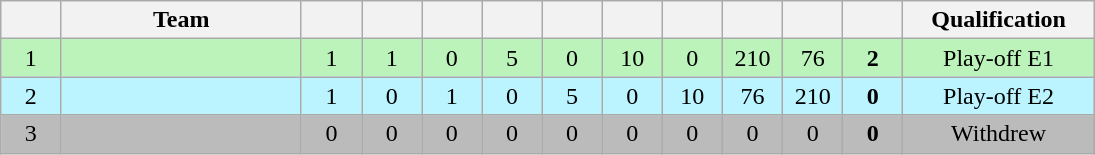<table class=wikitable style="text-align:center" width=730>
<tr>
<th width=5.5%></th>
<th width=22%>Team</th>
<th width=5.5%></th>
<th width=5.5%></th>
<th width=5.5%></th>
<th width=5.5%></th>
<th width=5.5%></th>
<th width=5.5%></th>
<th width=5.5%></th>
<th width=5.5%></th>
<th width=5.5%></th>
<th width=5.5%></th>
<th width=18%>Qualification</th>
</tr>
<tr bgcolor=#bbf3bb>
<td>1</td>
<td style="text-align:left"></td>
<td>1</td>
<td>1</td>
<td>0</td>
<td>5</td>
<td>0</td>
<td>10</td>
<td>0</td>
<td>210</td>
<td>76</td>
<td><strong>2</strong></td>
<td>Play-off E1</td>
</tr>
<tr bgcolor=#bbf3ff>
<td>2</td>
<td style="text-align:left"></td>
<td>1</td>
<td>0</td>
<td>1</td>
<td>0</td>
<td>5</td>
<td>0</td>
<td>10</td>
<td>76</td>
<td>210</td>
<td><strong>0</strong></td>
<td>Play-off E2</td>
</tr>
<tr bgcolor=#bbbbbb>
<td>3</td>
<td style="text-align:left"></td>
<td>0</td>
<td>0</td>
<td>0</td>
<td>0</td>
<td>0</td>
<td>0</td>
<td>0</td>
<td>0</td>
<td>0</td>
<td><strong>0</strong></td>
<td>Withdrew</td>
</tr>
</table>
